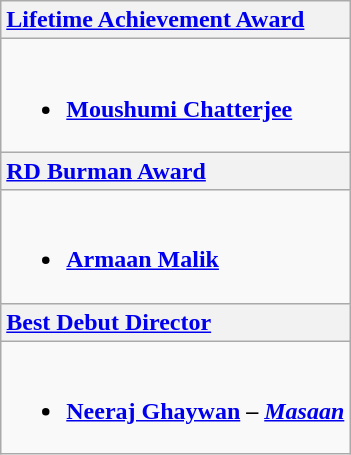<table class="wikitable">
<tr>
<th colspan=2; style="text-align: left;"><a href='#'>Lifetime Achievement Award</a></th>
</tr>
<tr>
<td colspan=2><br><ul><li><strong><a href='#'>Moushumi Chatterjee</a></strong></li></ul></td>
</tr>
<tr>
<th colspan=2; style="text-align: left;"><a href='#'>RD Burman Award</a></th>
</tr>
<tr>
<td colspan=2><br><ul><li><strong><a href='#'>Armaan Malik</a></strong></li></ul></td>
</tr>
<tr>
<th colspan=2; style="text-align: left;"><a href='#'>Best Debut Director</a></th>
</tr>
<tr>
<td colspan=2><br><ul><li><strong><a href='#'>Neeraj Ghaywan</a> – <em><a href='#'>Masaan</a> <strong><em></li></ul></td>
</tr>
</table>
